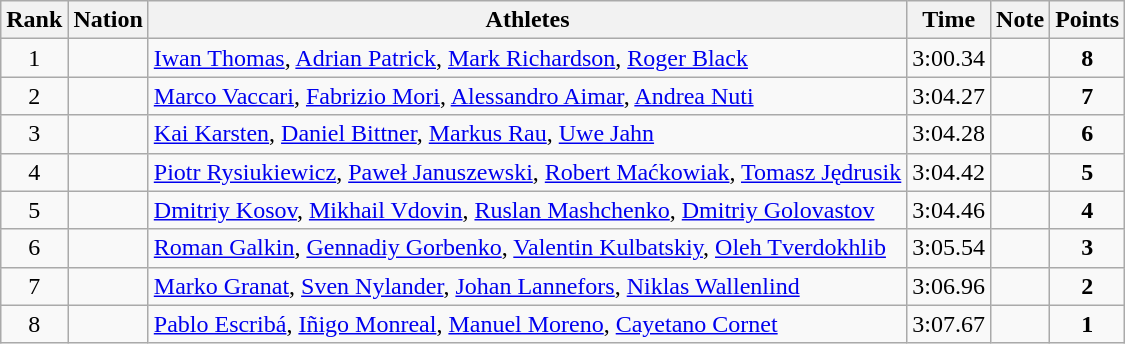<table class="wikitable sortable" style="text-align:center">
<tr>
<th>Rank</th>
<th>Nation</th>
<th>Athletes</th>
<th>Time</th>
<th>Note</th>
<th>Points</th>
</tr>
<tr>
<td>1</td>
<td align=left></td>
<td align=left><a href='#'>Iwan Thomas</a>, <a href='#'>Adrian Patrick</a>, <a href='#'>Mark Richardson</a>, <a href='#'>Roger Black</a></td>
<td>3:00.34</td>
<td></td>
<td><strong>8</strong></td>
</tr>
<tr>
<td>2</td>
<td align=left></td>
<td align=left><a href='#'>Marco Vaccari</a>, <a href='#'>Fabrizio Mori</a>, <a href='#'>Alessandro Aimar</a>, <a href='#'>Andrea Nuti</a></td>
<td>3:04.27</td>
<td></td>
<td><strong>7</strong></td>
</tr>
<tr>
<td>3</td>
<td align=left></td>
<td align=left><a href='#'>Kai Karsten</a>, <a href='#'>Daniel Bittner</a>, <a href='#'>Markus Rau</a>, <a href='#'>Uwe Jahn</a></td>
<td>3:04.28</td>
<td></td>
<td><strong>6</strong></td>
</tr>
<tr>
<td>4</td>
<td align=left></td>
<td align=left><a href='#'>Piotr Rysiukiewicz</a>, <a href='#'>Paweł Januszewski</a>, <a href='#'>Robert Maćkowiak</a>, <a href='#'>Tomasz Jędrusik</a></td>
<td>3:04.42</td>
<td></td>
<td><strong>5</strong></td>
</tr>
<tr>
<td>5</td>
<td align=left></td>
<td align=left><a href='#'>Dmitriy Kosov</a>, <a href='#'>Mikhail Vdovin</a>, <a href='#'>Ruslan Mashchenko</a>, <a href='#'>Dmitriy Golovastov</a></td>
<td>3:04.46</td>
<td></td>
<td><strong>4</strong></td>
</tr>
<tr>
<td>6</td>
<td align=left></td>
<td align=left><a href='#'>Roman Galkin</a>, <a href='#'>Gennadiy Gorbenko</a>, <a href='#'>Valentin Kulbatskiy</a>, <a href='#'>Oleh Tverdokhlib</a></td>
<td>3:05.54</td>
<td></td>
<td><strong>3</strong></td>
</tr>
<tr>
<td>7</td>
<td align=left></td>
<td align=left><a href='#'>Marko Granat</a>, <a href='#'>Sven Nylander</a>, <a href='#'>Johan Lannefors</a>, <a href='#'>Niklas Wallenlind</a></td>
<td>3:06.96</td>
<td></td>
<td><strong>2</strong></td>
</tr>
<tr>
<td>8</td>
<td align=left></td>
<td align=left><a href='#'>Pablo Escribá</a>, <a href='#'>Iñigo Monreal</a>, <a href='#'>Manuel Moreno</a>, <a href='#'>Cayetano Cornet</a></td>
<td>3:07.67</td>
<td></td>
<td><strong>1</strong></td>
</tr>
</table>
